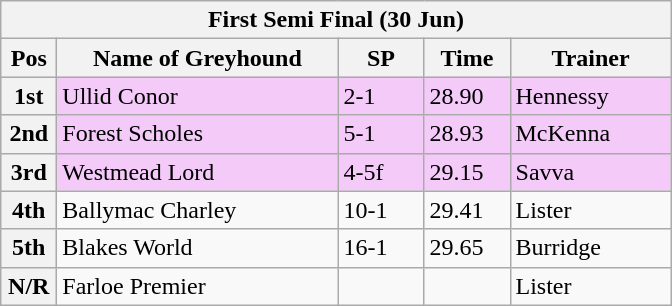<table class="wikitable">
<tr>
<th colspan="6">First Semi Final (30 Jun)</th>
</tr>
<tr>
<th width=30>Pos</th>
<th width=180>Name of Greyhound</th>
<th width=50>SP</th>
<th width=50>Time</th>
<th width=100>Trainer</th>
</tr>
<tr style="background: #f4caf9;">
<th>1st</th>
<td>Ullid Conor</td>
<td>2-1</td>
<td>28.90</td>
<td>Hennessy</td>
</tr>
<tr style="background: #f4caf9;">
<th>2nd</th>
<td>Forest Scholes</td>
<td>5-1</td>
<td>28.93</td>
<td>McKenna</td>
</tr>
<tr style="background: #f4caf9;">
<th>3rd</th>
<td>Westmead Lord</td>
<td>4-5f</td>
<td>29.15</td>
<td>Savva</td>
</tr>
<tr>
<th>4th</th>
<td>Ballymac Charley</td>
<td>10-1</td>
<td>29.41</td>
<td>Lister</td>
</tr>
<tr>
<th>5th</th>
<td>Blakes World</td>
<td>16-1</td>
<td>29.65</td>
<td>Burridge</td>
</tr>
<tr>
<th>N/R</th>
<td>Farloe Premier</td>
<td></td>
<td></td>
<td>Lister</td>
</tr>
</table>
